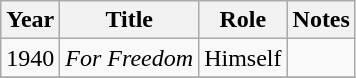<table class = "wikitable sortable">
<tr>
<th>Year</th>
<th>Title</th>
<th>Role</th>
<th class = "unsortable">Notes</th>
</tr>
<tr>
<td>1940</td>
<td><em>For Freedom</em></td>
<td>Himself</td>
<td></td>
</tr>
<tr>
</tr>
</table>
